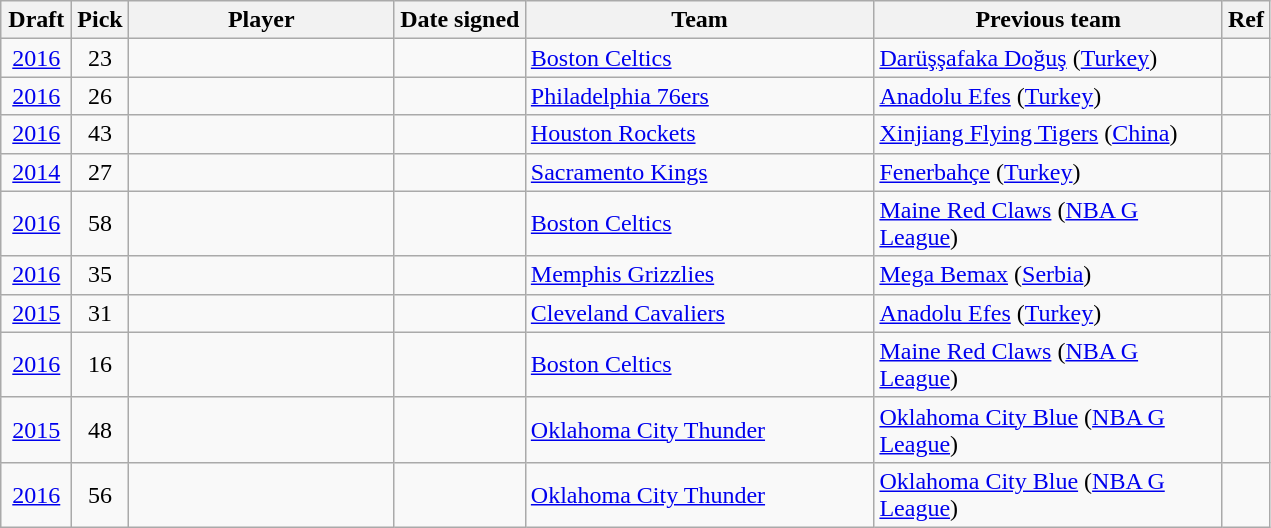<table class="wikitable sortable" style="text-align:left">
<tr>
<th style="width:40px">Draft</th>
<th style="width:30px">Pick</th>
<th style="width:170px">Player</th>
<th style="width:80px">Date signed</th>
<th style="width:225px">Team</th>
<th style="width:225px">Previous team</th>
<th class="unsortbale">Ref</th>
</tr>
<tr>
<td align=center><a href='#'>2016</a></td>
<td align=center>23</td>
<td align="left"></td>
<td style="text-align:center"></td>
<td><a href='#'>Boston Celtics</a></td>
<td><a href='#'>Darüşşafaka Doğuş</a> (<a href='#'>Turkey</a>)</td>
<td align=center></td>
</tr>
<tr>
<td align=center><a href='#'>2016</a></td>
<td align=center>26</td>
<td align="left"></td>
<td style="text-align:center"></td>
<td><a href='#'>Philadelphia 76ers</a></td>
<td><a href='#'>Anadolu Efes</a> (<a href='#'>Turkey</a>)</td>
<td align=center></td>
</tr>
<tr>
<td align=center><a href='#'>2016</a></td>
<td align=center>43</td>
<td align="left"></td>
<td style="text-align:center"></td>
<td><a href='#'>Houston Rockets</a></td>
<td><a href='#'>Xinjiang Flying Tigers</a> (<a href='#'>China</a>)</td>
<td align=center></td>
</tr>
<tr>
<td align=center><a href='#'>2014</a></td>
<td align=center>27</td>
<td align="left"></td>
<td style="text-align:center"></td>
<td><a href='#'>Sacramento Kings</a></td>
<td><a href='#'>Fenerbahçe</a> (<a href='#'>Turkey</a>)</td>
<td align=center></td>
</tr>
<tr>
<td align=center><a href='#'>2016</a></td>
<td align=center>58</td>
<td align="left"></td>
<td style="text-align:center"></td>
<td><a href='#'>Boston Celtics</a></td>
<td><a href='#'>Maine Red Claws</a> (<a href='#'>NBA G League</a>)</td>
<td align=center></td>
</tr>
<tr>
<td align=center><a href='#'>2016</a></td>
<td align=center>35</td>
<td align="left"></td>
<td style="text-align:center"></td>
<td><a href='#'>Memphis Grizzlies</a></td>
<td><a href='#'>Mega Bemax</a> (<a href='#'>Serbia</a>)</td>
<td align=center></td>
</tr>
<tr>
<td align=center><a href='#'>2015</a></td>
<td align=center>31</td>
<td align="left"></td>
<td style="text-align:center"></td>
<td><a href='#'>Cleveland Cavaliers</a></td>
<td><a href='#'>Anadolu Efes</a> (<a href='#'>Turkey</a>)</td>
<td align=center></td>
</tr>
<tr>
<td align=center><a href='#'>2016</a></td>
<td align=center>16</td>
<td align="left"></td>
<td style="text-align:center"></td>
<td><a href='#'>Boston Celtics</a></td>
<td><a href='#'>Maine Red Claws</a> (<a href='#'>NBA G League</a>)</td>
<td align=center></td>
</tr>
<tr>
<td align=center><a href='#'>2015</a></td>
<td align=center>48</td>
<td align="left"></td>
<td style="text-align:center"></td>
<td><a href='#'>Oklahoma City Thunder</a></td>
<td><a href='#'>Oklahoma City Blue</a> (<a href='#'>NBA G League</a>)</td>
<td align=center></td>
</tr>
<tr>
<td align=center><a href='#'>2016</a></td>
<td align=center>56</td>
<td align="left"></td>
<td style="text-align:center"></td>
<td><a href='#'>Oklahoma City Thunder</a></td>
<td><a href='#'>Oklahoma City Blue</a> (<a href='#'>NBA G League</a>)</td>
<td align=center></td>
</tr>
</table>
